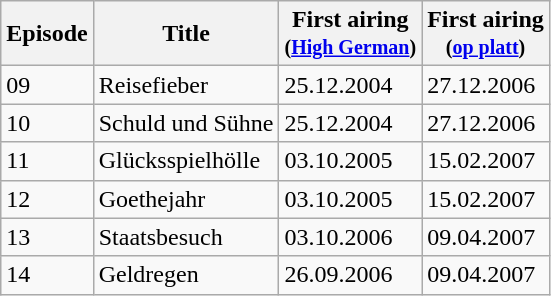<table class="wikitable">
<tr>
<th>Episode</th>
<th>Title</th>
<th>First airing<br><small>(<a href='#'>High German</a>)</small></th>
<th>First airing<br><small>(<a href='#'>op platt</a>)</small></th>
</tr>
<tr>
<td>09</td>
<td>Reisefieber</td>
<td>25.12.2004</td>
<td>27.12.2006</td>
</tr>
<tr>
<td>10</td>
<td>Schuld und Sühne</td>
<td>25.12.2004</td>
<td>27.12.2006</td>
</tr>
<tr>
<td>11</td>
<td>Glücksspielhölle</td>
<td>03.10.2005</td>
<td>15.02.2007</td>
</tr>
<tr>
<td>12</td>
<td>Goethejahr</td>
<td>03.10.2005</td>
<td>15.02.2007</td>
</tr>
<tr>
<td>13</td>
<td>Staatsbesuch</td>
<td>03.10.2006</td>
<td>09.04.2007</td>
</tr>
<tr>
<td>14</td>
<td>Geldregen</td>
<td>26.09.2006</td>
<td>09.04.2007</td>
</tr>
</table>
